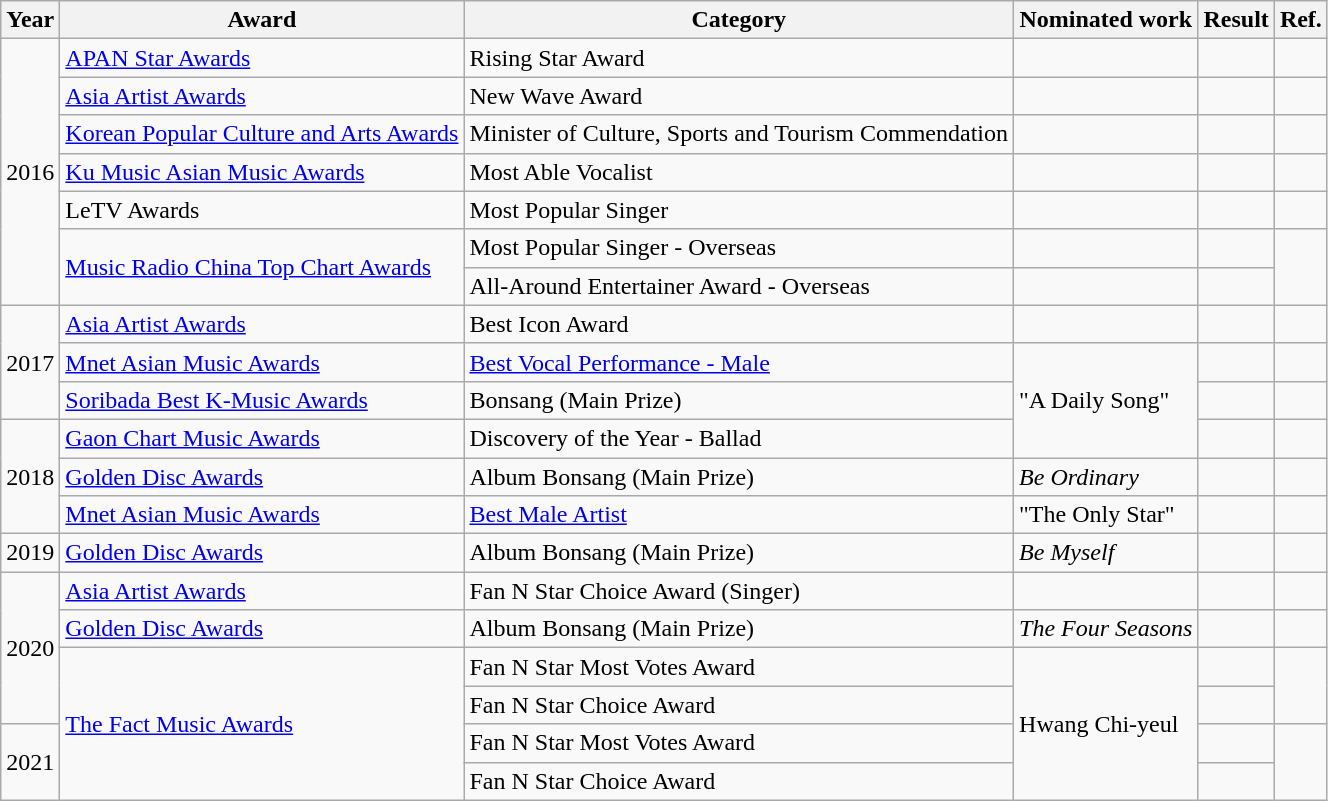<table class="wikitable">
<tr>
<th>Year</th>
<th>Award</th>
<th>Category</th>
<th>Nominated work</th>
<th>Result</th>
<th>Ref.</th>
</tr>
<tr>
<td rowspan="7">2016</td>
<td><a href='#'>APAN Star Awards</a></td>
<td>Rising Star Award</td>
<td></td>
<td></td>
<td></td>
</tr>
<tr>
<td><a href='#'>Asia Artist Awards</a></td>
<td>New Wave Award</td>
<td></td>
<td></td>
<td></td>
</tr>
<tr>
<td><a href='#'>Korean Popular Culture and Arts Awards</a></td>
<td>Minister of Culture, Sports and Tourism Commendation</td>
<td></td>
<td></td>
<td align=center></td>
</tr>
<tr>
<td><a href='#'>Ku Music Asian Music Awards</a></td>
<td>Most Able Vocalist</td>
<td></td>
<td></td>
<td align=center></td>
</tr>
<tr>
<td>LeTV Awards</td>
<td>Most Popular Singer</td>
<td></td>
<td></td>
<td align=center></td>
</tr>
<tr>
<td rowspan="2"><a href='#'>Music Radio China Top Chart Awards</a></td>
<td>Most Popular Singer - Overseas</td>
<td></td>
<td></td>
<td rowspan="2" align=center></td>
</tr>
<tr>
<td>All-Around Entertainer Award - Overseas</td>
<td></td>
<td></td>
</tr>
<tr>
<td rowspan="3">2017</td>
<td><a href='#'>Asia Artist Awards</a></td>
<td>Best Icon Award</td>
<td></td>
<td></td>
<td></td>
</tr>
<tr>
<td><a href='#'>Mnet Asian Music Awards</a></td>
<td><a href='#'>Best Vocal Performance - Male</a></td>
<td rowspan="3">"A Daily Song"</td>
<td></td>
<td></td>
</tr>
<tr>
<td><a href='#'>Soribada Best K-Music Awards</a></td>
<td>Bonsang (Main Prize)</td>
<td></td>
<td></td>
</tr>
<tr>
<td rowspan="3">2018</td>
<td><a href='#'>Gaon Chart Music Awards</a></td>
<td>Discovery of the Year - Ballad</td>
<td></td>
<td></td>
</tr>
<tr>
<td><a href='#'>Golden Disc Awards</a></td>
<td>Album Bonsang (Main Prize)</td>
<td><em>Be Ordinary</em></td>
<td></td>
<td></td>
</tr>
<tr>
<td><a href='#'>Mnet Asian Music Awards</a></td>
<td><a href='#'>Best Male Artist</a></td>
<td>"The Only Star"</td>
<td></td>
<td></td>
</tr>
<tr>
<td>2019</td>
<td><a href='#'>Golden Disc Awards</a></td>
<td>Album Bonsang (Main Prize)</td>
<td><em>Be Myself</em></td>
<td></td>
<td align=center></td>
</tr>
<tr>
<td rowspan="4">2020</td>
<td><a href='#'>Asia Artist Awards</a></td>
<td>Fan N Star Choice Award (Singer)</td>
<td></td>
<td></td>
<td align=center></td>
</tr>
<tr>
<td><a href='#'>Golden Disc Awards</a></td>
<td>Album Bonsang (Main Prize)</td>
<td><em>The Four Seasons</em></td>
<td></td>
<td align=center></td>
</tr>
<tr>
<td rowspan="4"><a href='#'>The Fact Music Awards</a></td>
<td>Fan N Star Most Votes Award</td>
<td rowspan="4">Hwang Chi-yeul</td>
<td></td>
<td rowspan="2" align=center></td>
</tr>
<tr>
<td>Fan N Star Choice Award</td>
<td></td>
</tr>
<tr>
<td rowspan="2">2021</td>
<td>Fan N Star Most Votes Award</td>
<td></td>
<td rowspan="2" align=center></td>
</tr>
<tr>
<td>Fan N Star Choice Award</td>
<td></td>
</tr>
</table>
